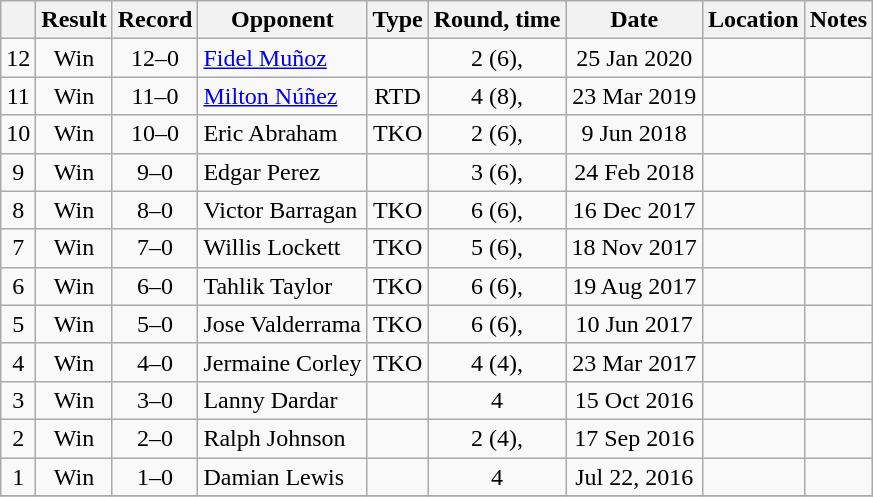<table class="wikitable" style="text-align:center">
<tr>
<th></th>
<th>Result</th>
<th>Record</th>
<th>Opponent</th>
<th>Type</th>
<th>Round, time</th>
<th>Date</th>
<th>Location</th>
<th>Notes</th>
</tr>
<tr>
<td>12</td>
<td>Win</td>
<td>12–0</td>
<td align=left> <a href='#'>Fidel Muñoz</a></td>
<td></td>
<td>2 (6), </td>
<td>25 Jan 2020</td>
<td align=left></td>
<td></td>
</tr>
<tr>
<td>11</td>
<td>Win</td>
<td>11–0</td>
<td align=left> <a href='#'>Milton Núñez</a></td>
<td>RTD</td>
<td>4 (8), </td>
<td>23 Mar 2019</td>
<td align=left></td>
<td></td>
</tr>
<tr>
<td>10</td>
<td>Win</td>
<td>10–0</td>
<td align=left> Eric Abraham</td>
<td>TKO</td>
<td>2 (6), </td>
<td>9 Jun 2018</td>
<td align=left></td>
<td></td>
</tr>
<tr>
<td>9</td>
<td>Win</td>
<td>9–0</td>
<td align=left> Edgar Perez</td>
<td></td>
<td>3 (6), </td>
<td>24 Feb 2018</td>
<td align=left></td>
<td></td>
</tr>
<tr>
<td>8</td>
<td>Win</td>
<td>8–0</td>
<td align=left> Victor Barragan</td>
<td>TKO</td>
<td>6 (6), </td>
<td>16 Dec 2017</td>
<td align=left></td>
<td></td>
</tr>
<tr>
<td>7</td>
<td>Win</td>
<td>7–0</td>
<td align=left> Willis Lockett</td>
<td>TKO</td>
<td>5 (6), </td>
<td>18 Nov 2017</td>
<td align=left></td>
<td></td>
</tr>
<tr>
<td>6</td>
<td>Win</td>
<td>6–0</td>
<td align=left> Tahlik Taylor</td>
<td>TKO</td>
<td>6 (6), </td>
<td>19 Aug 2017</td>
<td align=left></td>
<td></td>
</tr>
<tr>
<td>5</td>
<td>Win</td>
<td>5–0</td>
<td align=left> Jose Valderrama</td>
<td>TKO</td>
<td>6 (6), </td>
<td>10 Jun 2017</td>
<td align=left></td>
<td></td>
</tr>
<tr>
<td>4</td>
<td>Win</td>
<td>4–0</td>
<td align=left> Jermaine Corley</td>
<td>TKO</td>
<td>4 (4), </td>
<td>23 Mar 2017</td>
<td align=left></td>
<td></td>
</tr>
<tr>
<td>3</td>
<td>Win</td>
<td>3–0</td>
<td align=left> Lanny Dardar</td>
<td></td>
<td>4</td>
<td>15 Oct 2016</td>
<td align=left></td>
<td></td>
</tr>
<tr>
<td>2</td>
<td>Win</td>
<td>2–0</td>
<td align=left> Ralph Johnson</td>
<td></td>
<td>2 (4), </td>
<td>17 Sep 2016</td>
<td align=left></td>
<td></td>
</tr>
<tr>
<td>1</td>
<td>Win</td>
<td>1–0</td>
<td align=left> Damian Lewis</td>
<td></td>
<td>4</td>
<td>Jul 22, 2016</td>
<td align=left></td>
<td></td>
</tr>
<tr>
</tr>
</table>
